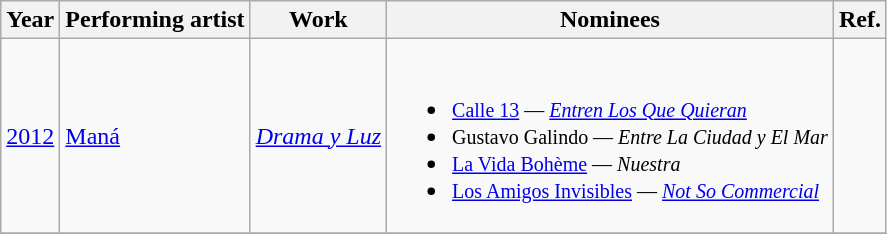<table class="wikitable sortable">
<tr>
<th bgcolor="#efefef">Year</th>
<th bgcolor="#efefef">Performing artist</th>
<th bgcolor="#efefef">Work</th>
<th bgcolor="#efefef" class=unsortable>Nominees</th>
<th bgcolor="#efefef" class=unsortable>Ref.</th>
</tr>
<tr>
<td align="center"><a href='#'>2012</a></td>
<td><a href='#'>Maná</a></td>
<td><em><a href='#'>Drama y Luz</a></em></td>
<td><br><ul><li><small><a href='#'>Calle 13</a> — <em><a href='#'>Entren Los Que Quieran</a></em></small></li><li><small>Gustavo Galindo — <em>Entre La Ciudad y El Mar</em></small></li><li><small><a href='#'>La Vida Bohème</a> — <em>Nuestra</em></small></li><li><small><a href='#'>Los Amigos Invisibles</a> — <em><a href='#'>Not So Commercial</a></em></small></li></ul></td>
<td align="center"></td>
</tr>
<tr>
</tr>
</table>
